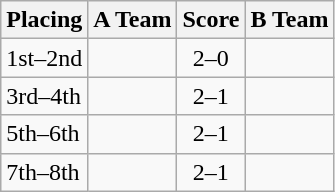<table class=wikitable style="border:1px solid #AAAAAA;">
<tr>
<th>Placing</th>
<th>A Team</th>
<th>Score</th>
<th>B Team</th>
</tr>
<tr>
<td>1st–2nd</td>
<td><strong></strong></td>
<td align="center">2–0</td>
<td></td>
</tr>
<tr>
<td>3rd–4th</td>
<td><strong></strong></td>
<td align="center">2–1</td>
<td></td>
</tr>
<tr>
<td>5th–6th</td>
<td><strong></strong></td>
<td align="center">2–1</td>
<td></td>
</tr>
<tr>
<td>7th–8th</td>
<td><strong></strong></td>
<td align="center">2–1</td>
<td></td>
</tr>
</table>
